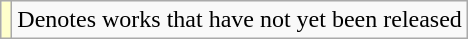<table class="wikitable">
<tr>
<td style="background:#FFFFCC;"></td>
<td>Denotes works that have not yet been released</td>
</tr>
</table>
